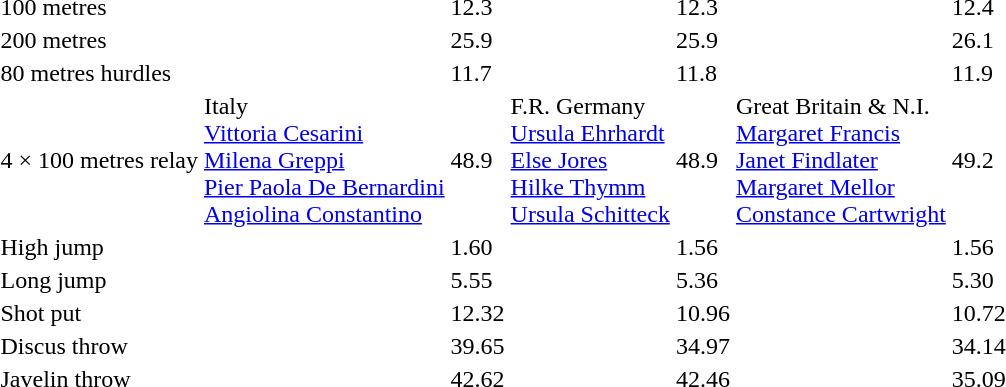<table>
<tr>
<td>100 metres</td>
<td></td>
<td>12.3</td>
<td></td>
<td>12.3</td>
<td></td>
<td>12.4</td>
</tr>
<tr>
<td>200 metres</td>
<td></td>
<td>25.9</td>
<td></td>
<td>25.9</td>
<td></td>
<td>26.1</td>
</tr>
<tr>
<td>80 metres hurdles</td>
<td></td>
<td>11.7</td>
<td></td>
<td>11.8</td>
<td></td>
<td>11.9</td>
</tr>
<tr>
<td>4 × 100 metres relay</td>
<td>Italy<br><a href='#'>Vittoria Cesarini</a><br><a href='#'>Milena Greppi</a><br><a href='#'>Pier Paola De Bernardini</a><br><a href='#'>Angiolina Constantino</a></td>
<td>48.9</td>
<td>F.R. Germany<br><a href='#'>Ursula Ehrhardt</a><br><a href='#'>Else Jores</a><br><a href='#'>Hilke Thymm</a><br><a href='#'>Ursula Schitteck</a></td>
<td>48.9</td>
<td>Great Britain & N.I.<br><a href='#'>Margaret Francis</a><br><a href='#'>Janet Findlater</a><br><a href='#'>Margaret Mellor</a><br><a href='#'>Constance Cartwright</a></td>
<td>49.2</td>
</tr>
<tr>
<td>High jump</td>
<td></td>
<td>1.60</td>
<td></td>
<td>1.56</td>
<td></td>
<td>1.56</td>
</tr>
<tr>
<td>Long jump</td>
<td></td>
<td>5.55</td>
<td></td>
<td>5.36</td>
<td></td>
<td>5.30</td>
</tr>
<tr>
<td>Shot put</td>
<td></td>
<td>12.32</td>
<td></td>
<td>10.96</td>
<td></td>
<td>10.72</td>
</tr>
<tr>
<td>Discus throw</td>
<td></td>
<td>39.65</td>
<td></td>
<td>34.97</td>
<td></td>
<td>34.14</td>
</tr>
<tr>
<td>Javelin throw</td>
<td></td>
<td>42.62</td>
<td></td>
<td>42.46</td>
<td></td>
<td>35.09</td>
</tr>
</table>
